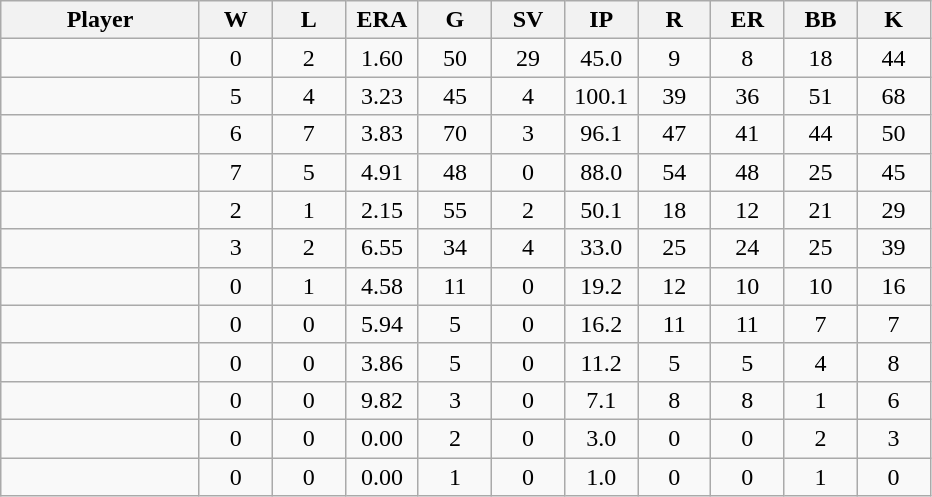<table class="wikitable sortable">
<tr>
<th bgcolor="#DDDDFF" width="19%">Player</th>
<th bgcolor="#DDDDFF" width="7%">W</th>
<th bgcolor="#DDDDFF" width="7%">L</th>
<th bgcolor="#DDDDFF" width="7%">ERA</th>
<th bgcolor="#DDDDFF" width="7%">G</th>
<th bgcolor="#DDDDFF" width="7%">SV</th>
<th bgcolor="#DDDDFF" width="7%">IP</th>
<th bgcolor="#DDDDFF" width="7%">R</th>
<th bgcolor="#DDDDFF" width="7%">ER</th>
<th bgcolor="#DDDDFF" width="7%">BB</th>
<th bgcolor="#DDDDFF" width="7%">K</th>
</tr>
<tr align="center">
<td></td>
<td>0</td>
<td>2</td>
<td>1.60</td>
<td>50</td>
<td>29</td>
<td>45.0</td>
<td>9</td>
<td>8</td>
<td>18</td>
<td>44</td>
</tr>
<tr align="center">
<td></td>
<td>5</td>
<td>4</td>
<td>3.23</td>
<td>45</td>
<td>4</td>
<td>100.1</td>
<td>39</td>
<td>36</td>
<td>51</td>
<td>68</td>
</tr>
<tr align="center">
<td></td>
<td>6</td>
<td>7</td>
<td>3.83</td>
<td>70</td>
<td>3</td>
<td>96.1</td>
<td>47</td>
<td>41</td>
<td>44</td>
<td>50</td>
</tr>
<tr align="center">
<td></td>
<td>7</td>
<td>5</td>
<td>4.91</td>
<td>48</td>
<td>0</td>
<td>88.0</td>
<td>54</td>
<td>48</td>
<td>25</td>
<td>45</td>
</tr>
<tr align="center">
<td></td>
<td>2</td>
<td>1</td>
<td>2.15</td>
<td>55</td>
<td>2</td>
<td>50.1</td>
<td>18</td>
<td>12</td>
<td>21</td>
<td>29</td>
</tr>
<tr align="center">
<td></td>
<td>3</td>
<td>2</td>
<td>6.55</td>
<td>34</td>
<td>4</td>
<td>33.0</td>
<td>25</td>
<td>24</td>
<td>25</td>
<td>39</td>
</tr>
<tr align="center">
<td></td>
<td>0</td>
<td>1</td>
<td>4.58</td>
<td>11</td>
<td>0</td>
<td>19.2</td>
<td>12</td>
<td>10</td>
<td>10</td>
<td>16</td>
</tr>
<tr align="center">
<td></td>
<td>0</td>
<td>0</td>
<td>5.94</td>
<td>5</td>
<td>0</td>
<td>16.2</td>
<td>11</td>
<td>11</td>
<td>7</td>
<td>7</td>
</tr>
<tr align="center">
<td></td>
<td>0</td>
<td>0</td>
<td>3.86</td>
<td>5</td>
<td>0</td>
<td>11.2</td>
<td>5</td>
<td>5</td>
<td>4</td>
<td>8</td>
</tr>
<tr align="center">
<td></td>
<td>0</td>
<td>0</td>
<td>9.82</td>
<td>3</td>
<td>0</td>
<td>7.1</td>
<td>8</td>
<td>8</td>
<td>1</td>
<td>6</td>
</tr>
<tr align="center">
<td></td>
<td>0</td>
<td>0</td>
<td>0.00</td>
<td>2</td>
<td>0</td>
<td>3.0</td>
<td>0</td>
<td>0</td>
<td>2</td>
<td>3</td>
</tr>
<tr align="center">
<td></td>
<td>0</td>
<td>0</td>
<td>0.00</td>
<td>1</td>
<td>0</td>
<td>1.0</td>
<td>0</td>
<td>0</td>
<td>1</td>
<td>0</td>
</tr>
</table>
